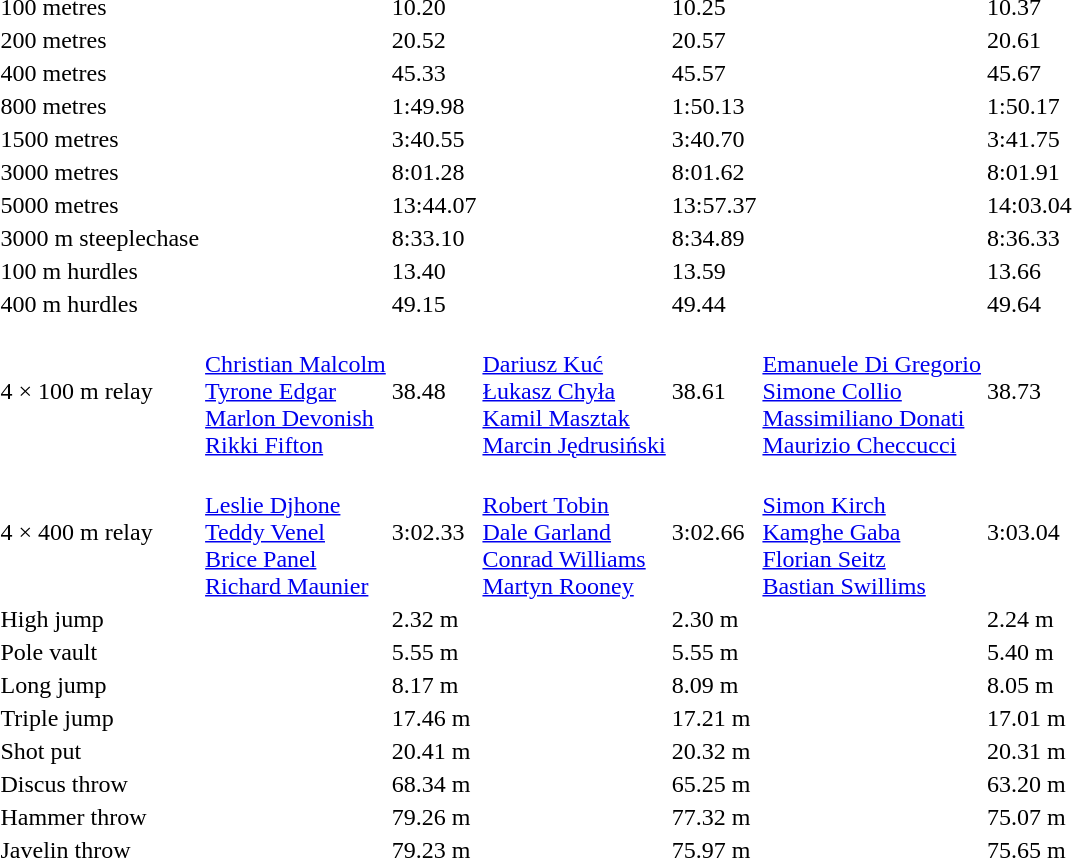<table>
<tr>
<td>100 metres</td>
<td></td>
<td>10.20</td>
<td></td>
<td>10.25</td>
<td></td>
<td>10.37</td>
</tr>
<tr>
<td>200 metres</td>
<td></td>
<td>20.52</td>
<td></td>
<td>20.57</td>
<td></td>
<td>20.61</td>
</tr>
<tr>
<td>400 metres</td>
<td></td>
<td>45.33</td>
<td></td>
<td>45.57</td>
<td></td>
<td>45.67</td>
</tr>
<tr>
<td>800 metres</td>
<td></td>
<td>1:49.98</td>
<td></td>
<td>1:50.13</td>
<td></td>
<td>1:50.17</td>
</tr>
<tr>
<td>1500 metres</td>
<td></td>
<td>3:40.55</td>
<td></td>
<td>3:40.70</td>
<td></td>
<td>3:41.75</td>
</tr>
<tr>
<td>3000 metres</td>
<td></td>
<td>8:01.28</td>
<td></td>
<td>8:01.62</td>
<td></td>
<td>8:01.91</td>
</tr>
<tr>
<td>5000 metres</td>
<td></td>
<td>13:44.07</td>
<td></td>
<td>13:57.37</td>
<td></td>
<td>14:03.04</td>
</tr>
<tr>
<td>3000 m steeplechase</td>
<td></td>
<td>8:33.10</td>
<td></td>
<td>8:34.89</td>
<td></td>
<td>8:36.33</td>
</tr>
<tr>
<td>100 m hurdles</td>
<td></td>
<td>13.40</td>
<td></td>
<td>13.59</td>
<td></td>
<td>13.66</td>
</tr>
<tr>
<td>400 m hurdles</td>
<td></td>
<td>49.15</td>
<td></td>
<td>49.44</td>
<td></td>
<td>49.64</td>
</tr>
<tr>
<td>4 × 100 m relay</td>
<td><br><a href='#'>Christian Malcolm</a><br><a href='#'>Tyrone Edgar</a><br><a href='#'>Marlon Devonish</a><br><a href='#'>Rikki Fifton</a></td>
<td>38.48</td>
<td><br><a href='#'>Dariusz Kuć</a><br><a href='#'>Łukasz Chyła</a><br><a href='#'>Kamil Masztak</a><br><a href='#'>Marcin Jędrusiński</a></td>
<td>38.61</td>
<td><br><a href='#'>Emanuele Di Gregorio</a><br><a href='#'>Simone Collio</a><br><a href='#'>Massimiliano Donati</a><br><a href='#'>Maurizio Checcucci</a></td>
<td>38.73</td>
</tr>
<tr>
<td>4 × 400 m relay</td>
<td><br><a href='#'>Leslie Djhone</a><br><a href='#'>Teddy Venel</a><br><a href='#'>Brice Panel</a><br><a href='#'>Richard Maunier</a></td>
<td>3:02.33</td>
<td><br><a href='#'>Robert Tobin</a><br><a href='#'>Dale Garland</a><br><a href='#'>Conrad Williams</a><br><a href='#'>Martyn Rooney</a></td>
<td>3:02.66</td>
<td><br><a href='#'>Simon Kirch</a><br><a href='#'>Kamghe Gaba</a><br><a href='#'>Florian Seitz</a><br><a href='#'>Bastian Swillims</a></td>
<td>3:03.04</td>
</tr>
<tr>
<td>High jump</td>
<td></td>
<td>2.32 m</td>
<td></td>
<td>2.30 m</td>
<td></td>
<td>2.24 m</td>
</tr>
<tr>
<td>Pole vault</td>
<td></td>
<td>5.55 m</td>
<td></td>
<td>5.55 m</td>
<td></td>
<td>5.40 m</td>
</tr>
<tr>
<td>Long jump</td>
<td></td>
<td>8.17 m</td>
<td></td>
<td>8.09 m</td>
<td></td>
<td>8.05 m</td>
</tr>
<tr>
<td>Triple jump</td>
<td></td>
<td>17.46 m</td>
<td></td>
<td>17.21 m</td>
<td></td>
<td>17.01 m</td>
</tr>
<tr>
<td>Shot put</td>
<td></td>
<td>20.41 m</td>
<td></td>
<td>20.32 m</td>
<td></td>
<td>20.31 m</td>
</tr>
<tr>
<td>Discus throw</td>
<td></td>
<td>68.34 m</td>
<td></td>
<td>65.25 m</td>
<td></td>
<td>63.20 m</td>
</tr>
<tr>
<td>Hammer throw</td>
<td></td>
<td>79.26 m</td>
<td></td>
<td>77.32 m</td>
<td></td>
<td>75.07 m</td>
</tr>
<tr>
<td>Javelin throw</td>
<td></td>
<td>79.23 m</td>
<td></td>
<td>75.97 m</td>
<td></td>
<td>75.65 m</td>
</tr>
</table>
